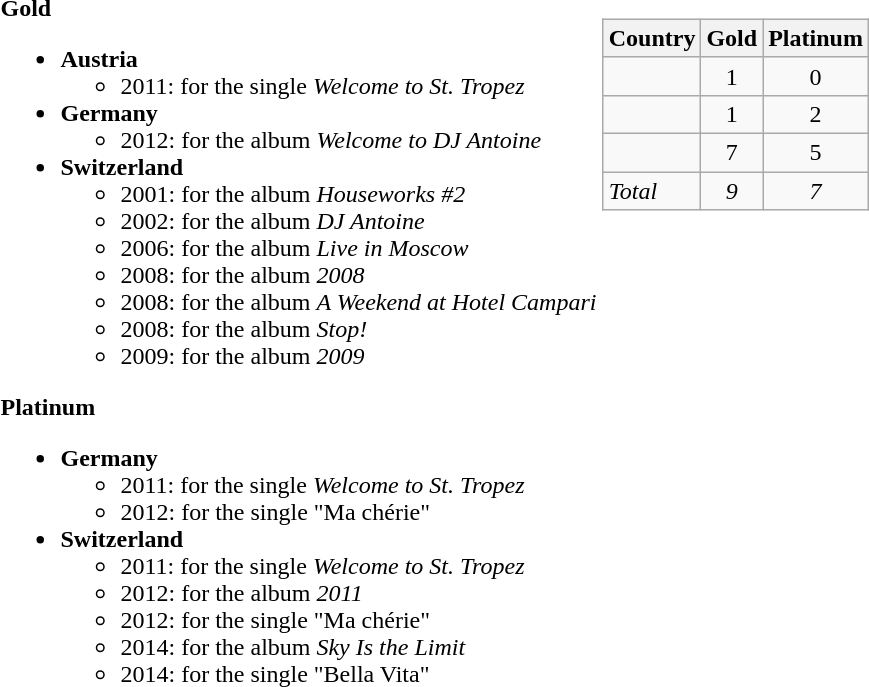<table>
<tr>
<td ! style="vertical-align:top;"><br><strong>Gold</strong><ul><li><strong>Austria</strong><ul><li>2011: for the single <em>Welcome to St. Tropez</em></li></ul></li><li><strong>Germany</strong><ul><li>2012: for the album <em>Welcome to DJ Antoine</em></li></ul></li><li><strong>Switzerland</strong><ul><li>2001: for the album <em>Houseworks #2</em></li><li>2002: for the album <em>DJ Antoine</em></li><li>2006: for the album <em>Live in Moscow</em></li><li>2008: for the album <em>2008</em></li><li>2008: for the album <em>A Weekend at Hotel Campari</em></li><li>2008: for the album <em>Stop!</em></li><li>2009: for the album <em>2009</em></li></ul></li></ul><strong>Platinum</strong><ul><li><strong>Germany</strong><ul><li>2011: for the single <em>Welcome to St. Tropez</em></li><li>2012: for the single "Ma chérie"</li></ul></li><li><strong>Switzerland</strong><ul><li>2011: for the single <em>Welcome to St. Tropez</em></li><li>2012: for the album <em>2011</em></li><li>2012: for the single "Ma chérie"</li><li>2014: for the album <em>Sky Is the Limit</em></li><li>2014: for the single "Bella Vita"</li></ul></li></ul></td>
<td ! style="vertical-align:top;"><br><table class="wikitable sortable">
<tr class="hintergrundfarbe8">
<th>Country</th>
<th>Gold</th>
<th>Platinum</th>
</tr>
<tr>
<td></td>
<td style="text-align:center;">1</td>
<td style="text-align:center;">0</td>
</tr>
<tr>
<td></td>
<td style="text-align:center;">1</td>
<td style="text-align:center;">2</td>
</tr>
<tr>
<td></td>
<td style="text-align:center;">7</td>
<td style="text-align:center;">5</td>
</tr>
<tr>
<td><em>Total</em></td>
<td style="text-align:center;"><em>9</em></td>
<td style="text-align:center;"><em>7</em></td>
</tr>
</table>
</td>
</tr>
</table>
